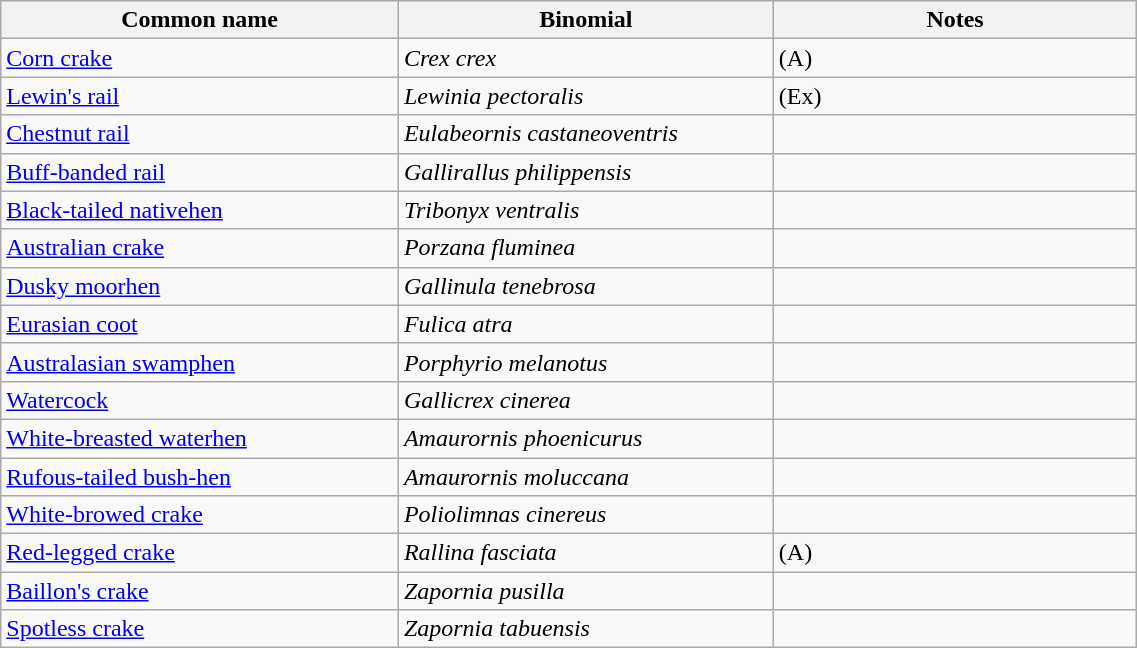<table style="width:60%;" class="wikitable">
<tr>
<th width=35%>Common name</th>
<th width=33%>Binomial</th>
<th width=32%>Notes</th>
</tr>
<tr>
<td><a href='#'>Corn crake</a></td>
<td><em>Crex crex</em></td>
<td>(A)</td>
</tr>
<tr>
<td><a href='#'>Lewin's rail</a></td>
<td><em>Lewinia pectoralis</em></td>
<td>(Ex)</td>
</tr>
<tr>
<td><a href='#'>Chestnut rail</a></td>
<td><em>Eulabeornis castaneoventris</em></td>
<td></td>
</tr>
<tr>
<td><a href='#'>Buff-banded rail</a></td>
<td><em>Gallirallus philippensis</em></td>
<td></td>
</tr>
<tr>
<td><a href='#'>Black-tailed nativehen</a></td>
<td><em>Tribonyx ventralis</em></td>
<td></td>
</tr>
<tr>
<td><a href='#'>Australian crake</a></td>
<td><em>Porzana fluminea</em></td>
<td></td>
</tr>
<tr>
<td><a href='#'>Dusky moorhen</a></td>
<td><em>Gallinula tenebrosa</em></td>
<td></td>
</tr>
<tr>
<td><a href='#'>Eurasian coot</a></td>
<td><em>Fulica atra</em></td>
<td></td>
</tr>
<tr>
<td><a href='#'>Australasian swamphen</a></td>
<td><em>Porphyrio melanotus</em></td>
<td></td>
</tr>
<tr>
<td><a href='#'>Watercock</a></td>
<td><em>Gallicrex cinerea</em></td>
<td></td>
</tr>
<tr>
<td><a href='#'>White-breasted waterhen</a></td>
<td><em>Amaurornis phoenicurus</em></td>
<td></td>
</tr>
<tr>
<td><a href='#'>Rufous-tailed bush-hen</a></td>
<td><em>Amaurornis moluccana</em></td>
<td></td>
</tr>
<tr>
<td><a href='#'>White-browed crake</a></td>
<td><em>Poliolimnas cinereus</em></td>
<td></td>
</tr>
<tr>
<td><a href='#'>Red-legged crake</a></td>
<td><em>Rallina fasciata</em></td>
<td>(A)</td>
</tr>
<tr>
<td><a href='#'>Baillon's crake</a></td>
<td><em>Zapornia pusilla</em></td>
<td></td>
</tr>
<tr>
<td><a href='#'>Spotless crake</a></td>
<td><em>Zapornia tabuensis</em></td>
<td></td>
</tr>
</table>
